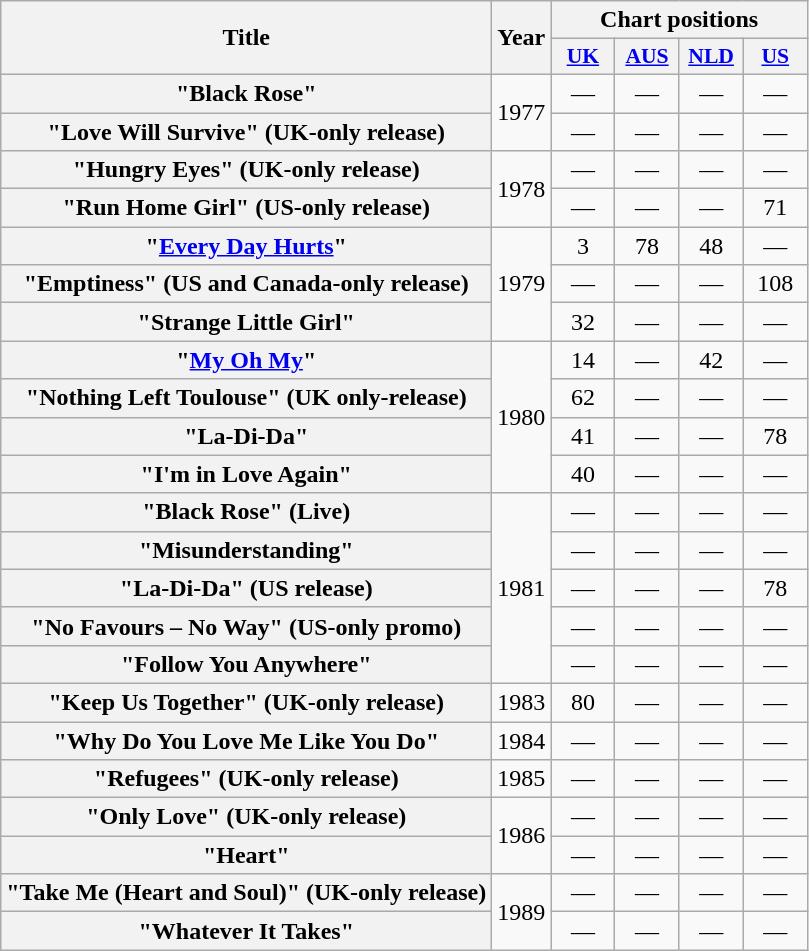<table class="wikitable plainrowheaders">
<tr>
<th rowspan="2">Title</th>
<th rowspan="2">Year</th>
<th colspan="4">Chart positions</th>
</tr>
<tr>
<th scope="col" style="width:2.5em;font-size:90%;"><a href='#'>UK</a><br></th>
<th scope="col" style="width:2.5em;font-size:90%;"><a href='#'>AUS</a><br></th>
<th scope="col" style="width:2.5em;font-size:90%;"><a href='#'>NLD</a><br></th>
<th scope="col" style="width:2.5em;font-size:90%;"><a href='#'>US</a><br></th>
</tr>
<tr>
<th scope="row">"Black Rose"</th>
<td rowspan="2">1977</td>
<td style="text-align:center;">—</td>
<td style="text-align:center;">—</td>
<td style="text-align:center;">—</td>
<td style="text-align:center;">—</td>
</tr>
<tr>
<th scope="row">"Love Will Survive" (UK-only release)</th>
<td style="text-align:center;">—</td>
<td style="text-align:center;">—</td>
<td style="text-align:center;">—</td>
<td style="text-align:center;">—</td>
</tr>
<tr>
<th scope="row">"Hungry Eyes" (UK-only release)</th>
<td rowspan="2">1978</td>
<td style="text-align:center;">—</td>
<td style="text-align:center;">—</td>
<td style="text-align:center;">—</td>
<td style="text-align:center;">—</td>
</tr>
<tr>
<th scope="row">"Run Home Girl" (US-only release)</th>
<td style="text-align:center;">—</td>
<td style="text-align:center;">—</td>
<td style="text-align:center;">—</td>
<td style="text-align:center;">71</td>
</tr>
<tr>
<th scope="row">"<a href='#'>Every Day Hurts</a>"</th>
<td rowspan="3">1979</td>
<td style="text-align:center;">3</td>
<td style="text-align:center;">78</td>
<td style="text-align:center;">48</td>
<td style="text-align:center;">—</td>
</tr>
<tr>
<th scope="row">"Emptiness" (US and Canada-only release)</th>
<td style="text-align:center;">—</td>
<td style="text-align:center;">—</td>
<td style="text-align:center;">—</td>
<td style="text-align:center;">108</td>
</tr>
<tr>
<th scope="row">"Strange Little Girl"</th>
<td style="text-align:center;">32</td>
<td style="text-align:center;">—</td>
<td style="text-align:center;">—</td>
<td style="text-align:center;">—</td>
</tr>
<tr>
<th scope="row">"<a href='#'>My Oh My</a>"</th>
<td rowspan="4">1980</td>
<td style="text-align:center;">14</td>
<td style="text-align:center;">—</td>
<td style="text-align:center;">42</td>
<td style="text-align:center;">—</td>
</tr>
<tr>
<th scope="row">"Nothing Left Toulouse" (UK only-release)</th>
<td style="text-align:center;">62</td>
<td style="text-align:center;">—</td>
<td style="text-align:center;">—</td>
<td style="text-align:center;">—</td>
</tr>
<tr>
<th scope="row">"La-Di-Da"</th>
<td style="text-align:center;">41</td>
<td style="text-align:center;">—</td>
<td style="text-align:center;">—</td>
<td style="text-align:center;">78</td>
</tr>
<tr>
<th scope="row">"I'm in Love Again"</th>
<td style="text-align:center;">40</td>
<td style="text-align:center;">—</td>
<td style="text-align:center;">—</td>
<td style="text-align:center;">—</td>
</tr>
<tr>
<th scope="row">"Black Rose" (Live)</th>
<td rowspan="5">1981</td>
<td style="text-align:center;">—</td>
<td style="text-align:center;">—</td>
<td style="text-align:center;">—</td>
<td style="text-align:center;">—</td>
</tr>
<tr>
<th scope="row">"Misunderstanding"</th>
<td style="text-align:center;">—</td>
<td style="text-align:center;">—</td>
<td style="text-align:center;">—</td>
<td style="text-align:center;">—</td>
</tr>
<tr>
<th scope="row">"La-Di-Da" (US release)</th>
<td style="text-align:center;">—</td>
<td style="text-align:center;">—</td>
<td style="text-align:center;">—</td>
<td style="text-align:center;">78</td>
</tr>
<tr>
<th scope="row">"No Favours – No Way" (US-only promo)</th>
<td style="text-align:center;">—</td>
<td style="text-align:center;">—</td>
<td style="text-align:center;">—</td>
<td style="text-align:center;">—</td>
</tr>
<tr>
<th scope="row">"Follow You Anywhere"</th>
<td style="text-align:center;">—</td>
<td style="text-align:center;">—</td>
<td style="text-align:center;">—</td>
<td style="text-align:center;">—</td>
</tr>
<tr>
<th scope="row">"Keep Us Together" (UK-only release)</th>
<td>1983</td>
<td style="text-align:center;">80</td>
<td style="text-align:center;">—</td>
<td style="text-align:center;">—</td>
<td style="text-align:center;">—</td>
</tr>
<tr>
<th scope="row">"Why Do You Love Me Like You Do"</th>
<td>1984</td>
<td style="text-align:center;">—</td>
<td style="text-align:center;">—</td>
<td style="text-align:center;">—</td>
<td style="text-align:center;">—</td>
</tr>
<tr>
<th scope="row">"Refugees" (UK-only release)</th>
<td>1985</td>
<td style="text-align:center;">—</td>
<td style="text-align:center;">—</td>
<td style="text-align:center;">—</td>
<td style="text-align:center;">—</td>
</tr>
<tr>
<th scope="row">"Only Love" (UK-only release)</th>
<td rowspan="2">1986</td>
<td style="text-align:center;">—</td>
<td style="text-align:center;">—</td>
<td style="text-align:center;">—</td>
<td style="text-align:center;">—</td>
</tr>
<tr>
<th scope="row">"Heart"</th>
<td style="text-align:center;">—</td>
<td style="text-align:center;">—</td>
<td style="text-align:center;">—</td>
<td style="text-align:center;">—</td>
</tr>
<tr>
<th scope="row">"Take Me (Heart and Soul)" (UK-only release)</th>
<td rowspan="2">1989</td>
<td style="text-align:center;">—</td>
<td style="text-align:center;">—</td>
<td style="text-align:center;">—</td>
<td style="text-align:center;">—</td>
</tr>
<tr>
<th scope="row">"Whatever It Takes"</th>
<td style="text-align:center;">—</td>
<td style="text-align:center;">—</td>
<td style="text-align:center;">—</td>
<td style="text-align:center;">—</td>
</tr>
</table>
